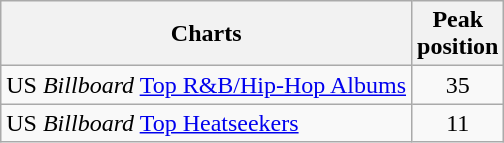<table class="wikitable sortable">
<tr>
<th align="left">Charts</th>
<th align="center">Peak<br>position</th>
</tr>
<tr>
<td align="left">US <em>Billboard</em> <a href='#'>Top R&B/Hip-Hop Albums</a></td>
<td align="center">35</td>
</tr>
<tr>
<td align="left">US <em>Billboard</em> <a href='#'>Top Heatseekers</a></td>
<td align="center">11</td>
</tr>
</table>
